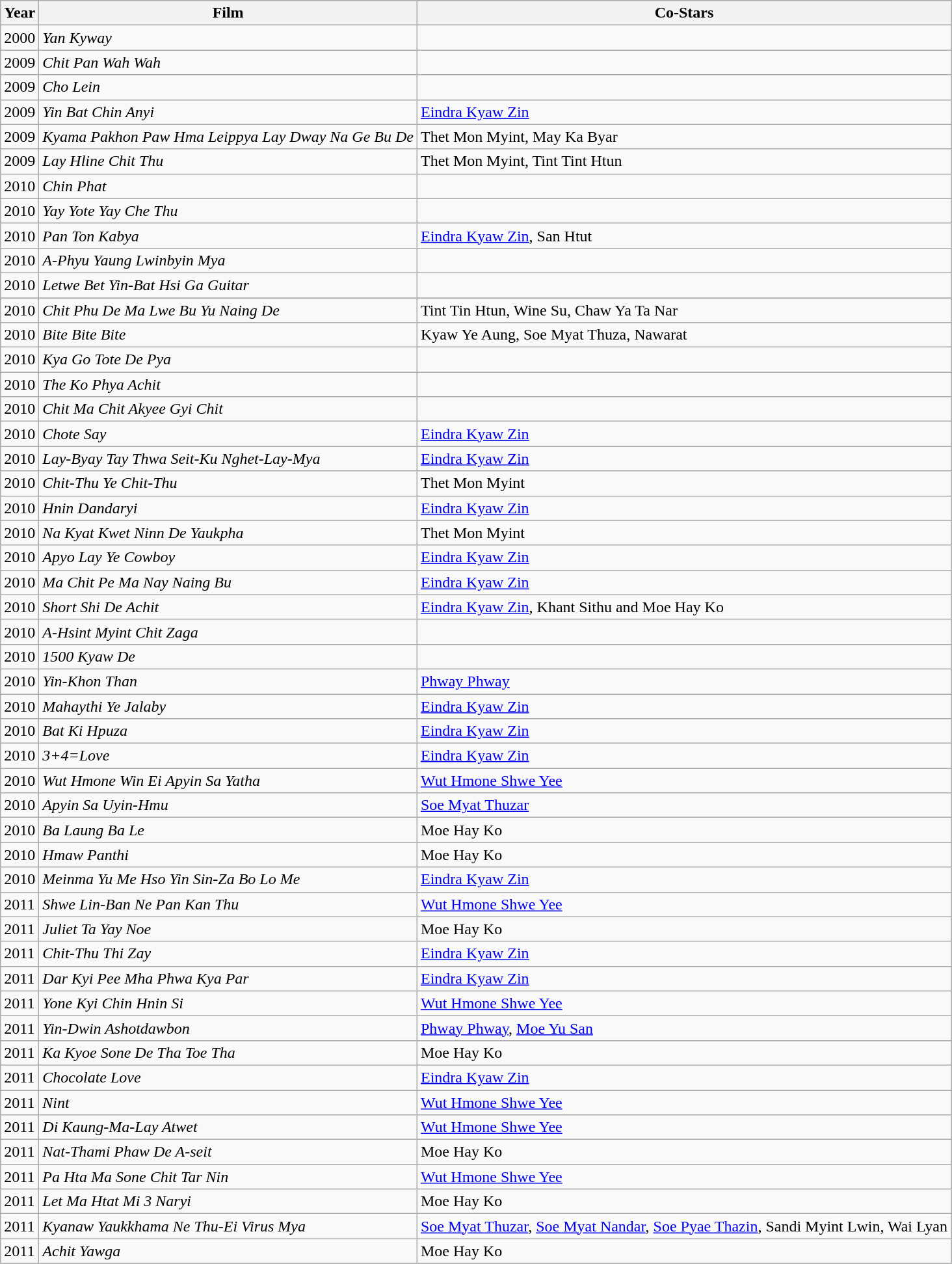<table class="wikitable sortable">
<tr>
<th>Year</th>
<th>Film</th>
<th>Co-Stars</th>
</tr>
<tr>
<td>2000</td>
<td><em>Yan Kyway</em></td>
<td></td>
</tr>
<tr>
<td>2009</td>
<td><em>Chit Pan Wah Wah</em></td>
<td></td>
</tr>
<tr>
<td>2009</td>
<td><em>Cho Lein</em></td>
<td></td>
</tr>
<tr>
<td>2009</td>
<td><em>Yin Bat Chin Anyi</em></td>
<td><a href='#'>Eindra Kyaw Zin</a></td>
</tr>
<tr>
<td>2009</td>
<td><em>Kyama Pakhon Paw Hma Leippya Lay Dway Na Ge Bu De</em></td>
<td>Thet Mon Myint, May Ka Byar</td>
</tr>
<tr>
<td>2009</td>
<td><em>Lay Hline Chit Thu</em></td>
<td>Thet Mon Myint, Tint Tint Htun</td>
</tr>
<tr>
<td>2010</td>
<td><em>Chin Phat</em></td>
<td></td>
</tr>
<tr>
<td>2010</td>
<td><em>Yay Yote Yay Che Thu</em></td>
<td></td>
</tr>
<tr>
<td>2010</td>
<td><em>Pan Ton Kabya</em></td>
<td><a href='#'>Eindra Kyaw Zin</a>, San Htut</td>
</tr>
<tr>
<td>2010</td>
<td><em>A-Phyu Yaung Lwinbyin Mya</em></td>
<td></td>
</tr>
<tr>
<td>2010</td>
<td><em>Letwe Bet Yin-Bat Hsi Ga Guitar</em></td>
<td></td>
</tr>
<tr>
</tr>
<tr>
<td>2010</td>
<td><em>Chit Phu De Ma Lwe Bu Yu Naing De</em></td>
<td>Tint Tin Htun, Wine Su, Chaw Ya Ta Nar</td>
</tr>
<tr>
<td>2010</td>
<td><em>Bite Bite Bite</em></td>
<td>Kyaw Ye Aung, Soe Myat Thuza, Nawarat</td>
</tr>
<tr>
<td>2010</td>
<td><em>Kya Go Tote De Pya</em></td>
<td></td>
</tr>
<tr>
<td>2010</td>
<td><em>The Ko Phya Achit</em></td>
<td></td>
</tr>
<tr>
<td>2010</td>
<td><em>Chit Ma Chit Akyee Gyi Chit</em></td>
<td></td>
</tr>
<tr>
<td>2010</td>
<td><em>Chote Say</em></td>
<td><a href='#'>Eindra Kyaw Zin</a></td>
</tr>
<tr>
<td>2010</td>
<td><em>Lay-Byay Tay Thwa Seit-Ku Nghet-Lay-Mya</em></td>
<td><a href='#'>Eindra Kyaw Zin</a></td>
</tr>
<tr>
<td>2010</td>
<td><em>Chit-Thu Ye Chit-Thu</em></td>
<td>Thet Mon Myint</td>
</tr>
<tr>
<td>2010</td>
<td><em>Hnin Dandaryi</em></td>
<td><a href='#'>Eindra Kyaw Zin</a></td>
</tr>
<tr>
<td>2010</td>
<td><em>Na Kyat Kwet Ninn De Yaukpha</em></td>
<td>Thet Mon Myint</td>
</tr>
<tr>
<td>2010</td>
<td><em>Apyo Lay Ye Cowboy</em></td>
<td><a href='#'>Eindra Kyaw Zin</a></td>
</tr>
<tr>
<td>2010</td>
<td><em>Ma Chit Pe Ma Nay Naing Bu</em></td>
<td><a href='#'>Eindra Kyaw Zin</a></td>
</tr>
<tr>
<td>2010</td>
<td><em>Short Shi De Achit</em></td>
<td><a href='#'>Eindra Kyaw Zin</a>, Khant Sithu and Moe Hay Ko</td>
</tr>
<tr>
<td>2010</td>
<td><em>A-Hsint Myint Chit Zaga</em></td>
<td></td>
</tr>
<tr>
<td>2010</td>
<td><em>1500 Kyaw De</em></td>
<td></td>
</tr>
<tr>
<td>2010</td>
<td><em>Yin-Khon Than</em></td>
<td><a href='#'>Phway Phway</a></td>
</tr>
<tr>
<td>2010</td>
<td><em>Mahaythi Ye Jalaby</em></td>
<td><a href='#'>Eindra Kyaw Zin</a></td>
</tr>
<tr>
<td>2010</td>
<td><em>Bat Ki Hpuza</em></td>
<td><a href='#'>Eindra Kyaw Zin</a></td>
</tr>
<tr>
<td>2010</td>
<td><em>3+4=Love</em></td>
<td><a href='#'>Eindra Kyaw Zin</a></td>
</tr>
<tr>
<td>2010</td>
<td><em>Wut Hmone Win Ei Apyin Sa Yatha</em></td>
<td><a href='#'>Wut Hmone Shwe Yee</a></td>
</tr>
<tr>
<td>2010</td>
<td><em>Apyin Sa Uyin-Hmu</em></td>
<td><a href='#'>Soe Myat Thuzar</a></td>
</tr>
<tr>
<td>2010</td>
<td><em>Ba Laung Ba Le</em></td>
<td>Moe Hay Ko</td>
</tr>
<tr>
<td>2010</td>
<td><em>Hmaw Panthi</em></td>
<td>Moe Hay Ko</td>
</tr>
<tr>
<td>2010</td>
<td><em>Meinma Yu Me Hso Yin Sin-Za Bo Lo Me</em></td>
<td><a href='#'>Eindra Kyaw Zin</a></td>
</tr>
<tr>
<td>2011</td>
<td><em>Shwe Lin-Ban Ne Pan Kan Thu</em></td>
<td><a href='#'>Wut Hmone Shwe Yee</a></td>
</tr>
<tr>
<td>2011</td>
<td><em>Juliet Ta Yay Noe</em></td>
<td>Moe Hay Ko</td>
</tr>
<tr>
<td>2011</td>
<td><em>Chit-Thu Thi Zay</em></td>
<td><a href='#'>Eindra Kyaw Zin</a></td>
</tr>
<tr>
<td>2011</td>
<td><em>Dar Kyi Pee Mha Phwa Kya Par</em></td>
<td><a href='#'>Eindra Kyaw Zin</a></td>
</tr>
<tr>
<td>2011</td>
<td><em>Yone Kyi Chin Hnin Si</em></td>
<td><a href='#'>Wut Hmone Shwe Yee</a></td>
</tr>
<tr>
<td>2011</td>
<td><em>Yin-Dwin Ashotdawbon</em></td>
<td><a href='#'>Phway Phway</a>, <a href='#'>Moe Yu San</a></td>
</tr>
<tr>
<td>2011</td>
<td><em>Ka Kyoe Sone De Tha Toe Tha</em></td>
<td>Moe Hay Ko</td>
</tr>
<tr>
<td>2011</td>
<td><em>Chocolate Love</em></td>
<td><a href='#'>Eindra Kyaw Zin</a></td>
</tr>
<tr>
<td>2011</td>
<td><em>Nint</em></td>
<td><a href='#'>Wut Hmone Shwe Yee</a></td>
</tr>
<tr>
<td>2011</td>
<td><em>Di Kaung-Ma-Lay Atwet</em></td>
<td><a href='#'>Wut Hmone Shwe Yee</a></td>
</tr>
<tr>
<td>2011</td>
<td><em>Nat-Thami Phaw De A-seit</em></td>
<td>Moe Hay Ko</td>
</tr>
<tr>
<td>2011</td>
<td><em>Pa Hta Ma Sone Chit Tar Nin</em></td>
<td><a href='#'>Wut Hmone Shwe Yee</a></td>
</tr>
<tr>
<td>2011</td>
<td><em>Let Ma Htat Mi 3 Naryi</em></td>
<td>Moe Hay Ko</td>
</tr>
<tr>
<td>2011</td>
<td><em>Kyanaw Yaukkhama Ne Thu-Ei Virus Mya</em></td>
<td><a href='#'>Soe Myat Thuzar</a>, <a href='#'>Soe Myat Nandar</a>, <a href='#'>Soe Pyae Thazin</a>, Sandi Myint Lwin, Wai Lyan</td>
</tr>
<tr>
<td>2011</td>
<td><em>Achit Yawga</em></td>
<td>Moe Hay Ko</td>
</tr>
<tr>
</tr>
</table>
